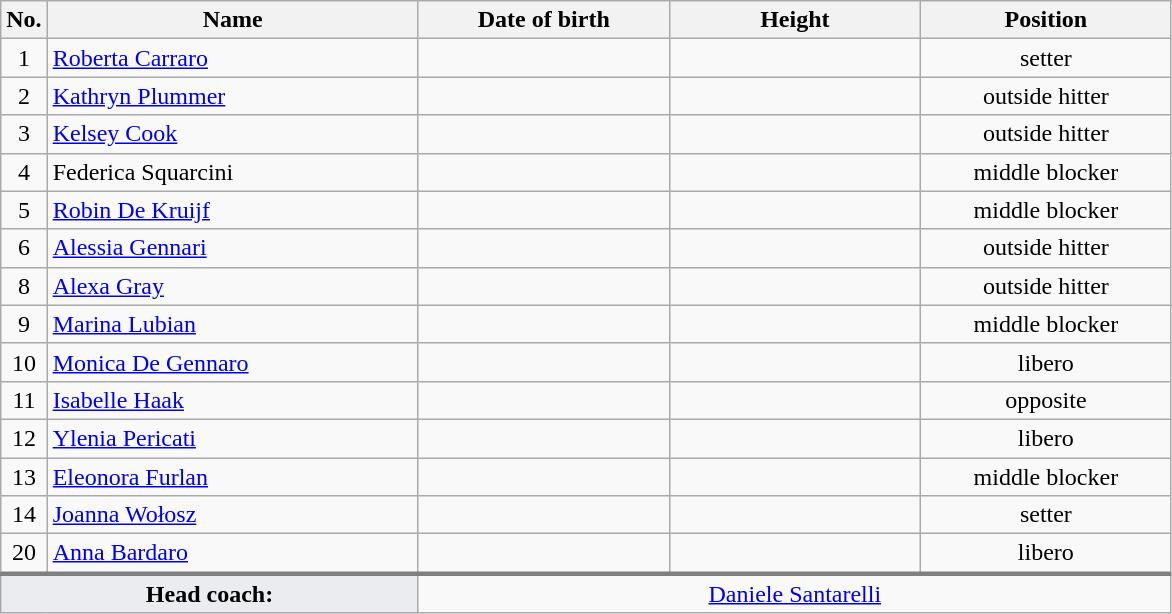<table class="wikitable sortable" style="font-size:100%; text-align:center">
<tr>
<th>No.</th>
<th style="width:15em">Name</th>
<th style="width:10em">Date of birth</th>
<th style="width:10em">Height</th>
<th style="width:10em">Position</th>
</tr>
<tr>
<td>1</td>
<td align=left> <a href='#'>Roberta Carraro</a></td>
<td align=right></td>
<td></td>
<td>setter</td>
</tr>
<tr>
<td>2</td>
<td align=left> <a href='#'>Kathryn Plummer</a></td>
<td align=right></td>
<td></td>
<td>outside hitter</td>
</tr>
<tr>
<td>3</td>
<td align=left> <a href='#'>Kelsey Cook</a></td>
<td align=right></td>
<td></td>
<td>outside hitter</td>
</tr>
<tr>
<td>4</td>
<td align=left> Federica Squarcini</td>
<td align=right></td>
<td></td>
<td>middle blocker</td>
</tr>
<tr>
<td>5</td>
<td align=left> <a href='#'>Robin De Kruijf</a></td>
<td align=right></td>
<td></td>
<td>middle blocker</td>
</tr>
<tr>
<td>6</td>
<td align=left> <a href='#'>Alessia Gennari </a></td>
<td align=right></td>
<td></td>
<td>outside hitter</td>
</tr>
<tr>
<td>8</td>
<td align=left> <a href='#'>Alexa Gray</a></td>
<td align=right></td>
<td></td>
<td>outside hitter</td>
</tr>
<tr>
<td>9</td>
<td align=left> <a href='#'>Marina Lubian</a></td>
<td align=right></td>
<td></td>
<td>middle blocker</td>
</tr>
<tr>
<td>10</td>
<td align=left> <a href='#'>Monica De Gennaro</a></td>
<td align=right></td>
<td></td>
<td>libero</td>
</tr>
<tr>
<td>11</td>
<td align=left> <a href='#'>Isabelle Haak</a></td>
<td align=right></td>
<td></td>
<td>opposite</td>
</tr>
<tr>
<td>12</td>
<td align=left> <a href='#'>Ylenia Pericati</a></td>
<td align=right></td>
<td></td>
<td>libero</td>
</tr>
<tr>
<td>13</td>
<td align=left> <a href='#'>Eleonora Furlan</a></td>
<td align=right></td>
<td></td>
<td>middle blocker</td>
</tr>
<tr>
<td>14</td>
<td align=left> <a href='#'>Joanna Wołosz</a></td>
<td align=right></td>
<td></td>
<td>setter</td>
</tr>
<tr>
<td>20</td>
<td align=left> <a href='#'>Anna Bardaro</a></td>
<td align=right></td>
<td></td>
<td>libero</td>
</tr>
<tr style="border-top: 3px solid grey">
<td colspan=2 style="background:#EAECF0"><strong>Head coach:</strong></td>
<td colspan=3> <a href='#'>Daniele Santarelli</a></td>
</tr>
</table>
